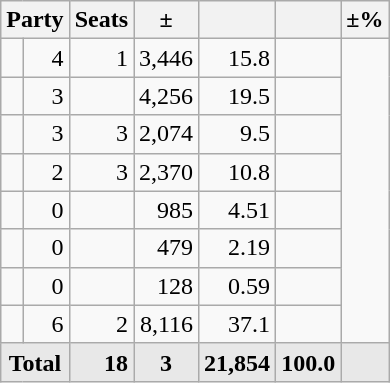<table class=wikitable>
<tr>
<th colspan=2 align=center>Party</th>
<th>Seats</th>
<th>±</th>
<th></th>
<th></th>
<th>±%</th>
</tr>
<tr>
<td></td>
<td align=right>4</td>
<td align=right>1</td>
<td align=right>3,446</td>
<td align=right>15.8</td>
<td align=right></td>
</tr>
<tr>
<td></td>
<td align=right>3</td>
<td align=right></td>
<td align=right>4,256</td>
<td align=right>19.5</td>
<td align=right></td>
</tr>
<tr>
<td></td>
<td align=right>3</td>
<td align=right>3</td>
<td align=right>2,074</td>
<td align=right>9.5</td>
<td align=right></td>
</tr>
<tr>
<td></td>
<td align=right>2</td>
<td align=right>3</td>
<td align=right>2,370</td>
<td align=right>10.8</td>
<td align=right></td>
</tr>
<tr>
<td></td>
<td align=right>0</td>
<td align=right></td>
<td align=right>985</td>
<td align=right>4.51</td>
<td align=right></td>
</tr>
<tr>
<td></td>
<td align=right>0</td>
<td align=right></td>
<td align=right>479</td>
<td align=right>2.19</td>
<td align=right></td>
</tr>
<tr>
<td></td>
<td align=right>0</td>
<td align=right></td>
<td align=right>128</td>
<td align=right>0.59</td>
<td align=right></td>
</tr>
<tr>
<td></td>
<td align=right>6</td>
<td align=right>2</td>
<td align=right>8,116</td>
<td align=right>37.1</td>
<td align=right></td>
</tr>
<tr style="font-weight:bold; background:rgb(232,232,232);">
<td colspan=2 align=center>Total</td>
<td align=right>18</td>
<td align=center>3</td>
<td align=right>21,854</td>
<td align=center>100.0</td>
<td align=center></td>
</tr>
</table>
